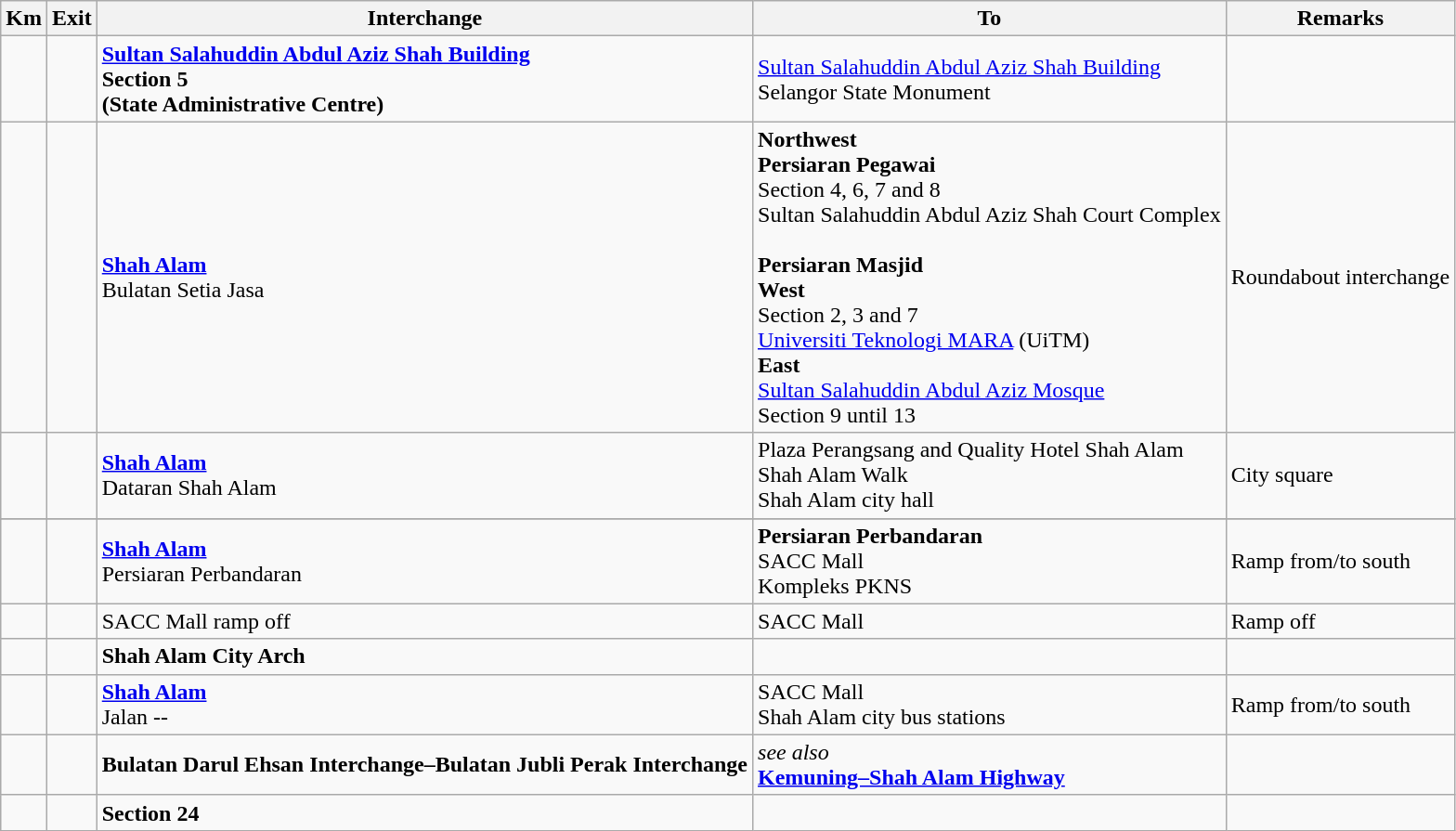<table class="wikitable">
<tr>
<th>Km</th>
<th>Exit</th>
<th>Interchange</th>
<th>To</th>
<th>Remarks</th>
</tr>
<tr>
<td></td>
<td></td>
<td><strong><a href='#'>Sultan Salahuddin Abdul Aziz Shah Building</a><br>Section 5<br>(State Administrative Centre)</strong></td>
<td><a href='#'>Sultan Salahuddin Abdul Aziz Shah Building</a><br>Selangor State Monument</td>
<td></td>
</tr>
<tr>
<td></td>
<td></td>
<td><strong><a href='#'>Shah Alam</a></strong><br>Bulatan Setia Jasa</td>
<td><strong>Northwest</strong><br> <strong>Persiaran Pegawai</strong><br>Section 4, 6, 7 and 8<br>Sultan Salahuddin Abdul Aziz Shah Court Complex<br><br> <strong>Persiaran Masjid</strong><br><strong>West</strong><br>Section 2, 3 and 7<br><a href='#'>Universiti Teknologi MARA</a> (UiTM)<br><strong>East</strong><br><a href='#'>Sultan Salahuddin Abdul Aziz Mosque</a><br>Section 9 until 13</td>
<td>Roundabout interchange</td>
</tr>
<tr>
<td></td>
<td></td>
<td><strong><a href='#'>Shah Alam</a></strong><br>Dataran Shah Alam</td>
<td>Plaza Perangsang and Quality Hotel Shah Alam<br>Shah Alam Walk<br>Shah Alam city hall</td>
<td>City square</td>
</tr>
<tr>
</tr>
<tr>
<td></td>
<td></td>
<td><strong><a href='#'>Shah Alam</a></strong><br>Persiaran Perbandaran</td>
<td><strong>Persiaran Perbandaran</strong><br>SACC Mall<br>Kompleks PKNS</td>
<td>Ramp from/to south</td>
</tr>
<tr>
<td></td>
<td></td>
<td>SACC Mall ramp off</td>
<td>SACC Mall<br></td>
<td>Ramp off</td>
</tr>
<tr>
<td></td>
<td></td>
<td><strong>Shah Alam City Arch</strong></td>
<td></td>
<td></td>
</tr>
<tr>
<td></td>
<td></td>
<td><strong><a href='#'>Shah Alam</a></strong><br>Jalan --</td>
<td>SACC Mall<br>Shah Alam city bus stations</td>
<td>Ramp from/to south</td>
</tr>
<tr>
<td></td>
<td></td>
<td><strong>Bulatan Darul Ehsan Interchange–Bulatan Jubli Perak Interchange</strong></td>
<td><em>see also</em><br> <strong><a href='#'>Kemuning–Shah Alam Highway</a></strong></td>
</tr>
<tr>
<td></td>
<td></td>
<td><strong>Section 24</strong></td>
<td></td>
<td></td>
</tr>
</table>
